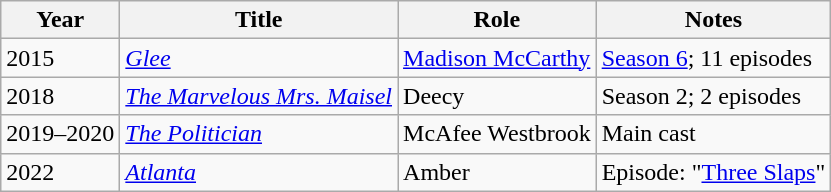<table class="wikitable sortable">
<tr>
<th>Year</th>
<th>Title</th>
<th>Role</th>
<th class="unsortable">Notes</th>
</tr>
<tr>
<td>2015</td>
<td><em><a href='#'>Glee</a></em></td>
<td><a href='#'>Madison McCarthy</a></td>
<td><a href='#'>Season 6</a>; 11 episodes</td>
</tr>
<tr>
<td>2018</td>
<td><em><a href='#'>The Marvelous Mrs. Maisel</a></em></td>
<td>Deecy</td>
<td>Season 2; 2 episodes</td>
</tr>
<tr>
<td>2019–2020</td>
<td><em><a href='#'>The Politician</a></em></td>
<td>McAfee Westbrook</td>
<td>Main cast</td>
</tr>
<tr>
<td>2022</td>
<td><em><a href='#'>Atlanta</a></em></td>
<td>Amber</td>
<td>Episode: "<a href='#'>Three Slaps</a>"</td>
</tr>
</table>
